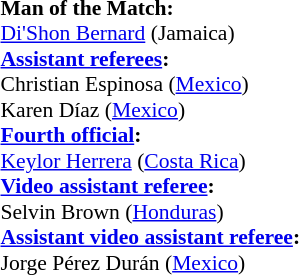<table style="width:100%; font-size:90%;">
<tr>
<td><br><strong>Man of the Match:</strong>
<br><a href='#'>Di'Shon Bernard</a> (Jamaica)<br><strong><a href='#'>Assistant referees</a>:</strong>
<br>Christian Espinosa (<a href='#'>Mexico</a>)
<br>Karen Díaz (<a href='#'>Mexico</a>)
<br><strong><a href='#'>Fourth official</a>:</strong>
<br><a href='#'>Keylor Herrera</a> (<a href='#'>Costa Rica</a>)
<br><strong><a href='#'>Video assistant referee</a>:</strong>
<br>Selvin Brown (<a href='#'>Honduras</a>)
<br><strong><a href='#'>Assistant video assistant referee</a>:</strong>
<br>Jorge Pérez Durán (<a href='#'>Mexico</a>)</td>
</tr>
</table>
